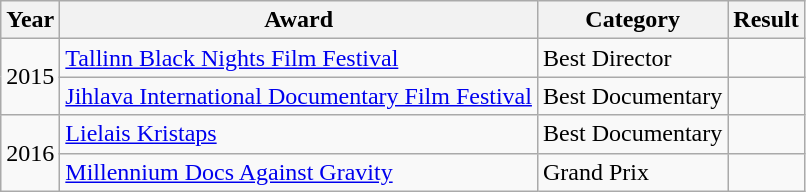<table class="wikitable sortable">
<tr>
<th>Year</th>
<th>Award</th>
<th>Category</th>
<th>Result</th>
</tr>
<tr>
<td rowspan="2">2015</td>
<td><a href='#'>Tallinn Black Nights Film Festival</a></td>
<td>Best Director</td>
<td></td>
</tr>
<tr>
<td><a href='#'>Jihlava International Documentary Film Festival</a></td>
<td>Best Documentary</td>
<td></td>
</tr>
<tr>
<td rowspan="2">2016</td>
<td><a href='#'>Lielais Kristaps</a></td>
<td>Best Documentary</td>
<td></td>
</tr>
<tr>
<td><a href='#'>Millennium Docs Against Gravity</a></td>
<td>Grand Prix</td>
<td></td>
</tr>
</table>
